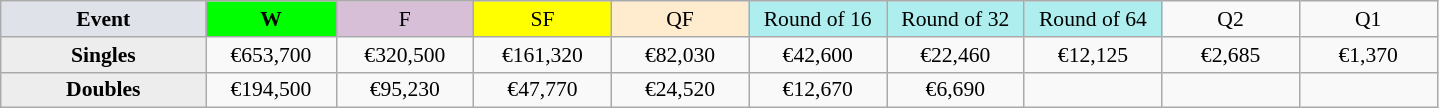<table class=wikitable style=font-size:90%;text-align:center>
<tr>
<td width=130 bgcolor=dfe2e9><strong>Event</strong></td>
<td width=80 bgcolor=lime><strong>W</strong></td>
<td width=85 bgcolor=thistle>F</td>
<td width=85 bgcolor=ffff00>SF</td>
<td width=85 bgcolor=ffebcd>QF</td>
<td width=85 bgcolor=afeeee>Round of 16</td>
<td width=85 bgcolor=afeeee>Round of 32</td>
<td width=85 bgcolor=afeeee>Round of 64</td>
<td width=85>Q2</td>
<td width=85>Q1</td>
</tr>
<tr>
<th style=background:#ededed>Singles</th>
<td>€653,700</td>
<td>€320,500</td>
<td>€161,320</td>
<td>€82,030</td>
<td>€42,600</td>
<td>€22,460</td>
<td>€12,125</td>
<td>€2,685</td>
<td>€1,370</td>
</tr>
<tr>
<th style=background:#ededed>Doubles</th>
<td>€194,500</td>
<td>€95,230</td>
<td>€47,770</td>
<td>€24,520</td>
<td>€12,670</td>
<td>€6,690</td>
<td></td>
<td></td>
<td></td>
</tr>
</table>
